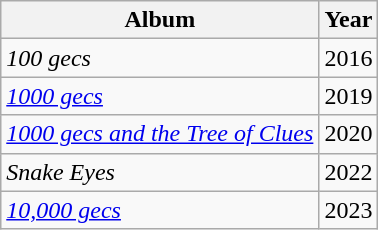<table class="wikitable">
<tr>
<th>Album</th>
<th>Year</th>
</tr>
<tr>
<td><em>100 gecs</em></td>
<td>2016</td>
</tr>
<tr>
<td><em><a href='#'>1000 gecs</a></em></td>
<td>2019</td>
</tr>
<tr>
<td><em><a href='#'>1000 gecs and the Tree of Clues</a></em></td>
<td>2020</td>
</tr>
<tr>
<td><em>Snake Eyes</em></td>
<td>2022</td>
</tr>
<tr>
<td><em><a href='#'>10,000 gecs</a></em></td>
<td>2023</td>
</tr>
</table>
